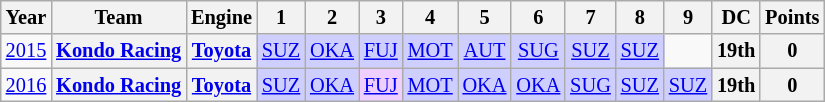<table class="wikitable" style="text-align:center; font-size:85%">
<tr>
<th>Year</th>
<th>Team</th>
<th>Engine</th>
<th>1</th>
<th>2</th>
<th>3</th>
<th>4</th>
<th>5</th>
<th>6</th>
<th>7</th>
<th>8</th>
<th>9</th>
<th>DC</th>
<th>Points</th>
</tr>
<tr>
<td><a href='#'>2015</a></td>
<th nowrap><a href='#'>Kondo Racing</a></th>
<th><a href='#'>Toyota</a></th>
<td style="background:#CFCFFF;"><a href='#'>SUZ</a><br></td>
<td style="background:#CFCFFF;"><a href='#'>OKA</a><br></td>
<td style="background:#CFCFFF;"><a href='#'>FUJ</a><br></td>
<td style="background:#CFCFFF;"><a href='#'>MOT</a><br></td>
<td style="background:#CFCFFF;"><a href='#'>AUT</a><br></td>
<td style="background:#CFCFFF;"><a href='#'>SUG</a><br></td>
<td style="background:#CFCFFF;"><a href='#'>SUZ</a><br></td>
<td style="background:#CFCFFF;"><a href='#'>SUZ</a><br></td>
<td></td>
<th>19th</th>
<th>0</th>
</tr>
<tr>
<td><a href='#'>2016</a></td>
<th nowrap><a href='#'>Kondo Racing</a></th>
<th><a href='#'>Toyota</a></th>
<td style="background:#CFCFFF;"><a href='#'>SUZ</a><br></td>
<td style="background:#CFCFFF;"><a href='#'>OKA</a><br></td>
<td style="background:#EFCFFF;"><a href='#'>FUJ</a><br></td>
<td style="background:#CFCFFF;"><a href='#'>MOT</a><br></td>
<td style="background:#CFCFFF;"><a href='#'>OKA</a><br></td>
<td style="background:#CFCFFF;"><a href='#'>OKA</a><br></td>
<td style="background:#CFCFFF;"><a href='#'>SUG</a><br></td>
<td style="background:#CFCFFF;"><a href='#'>SUZ</a><br></td>
<td style="background:#CFCFFF;"><a href='#'>SUZ</a><br></td>
<th>19th</th>
<th>0</th>
</tr>
</table>
